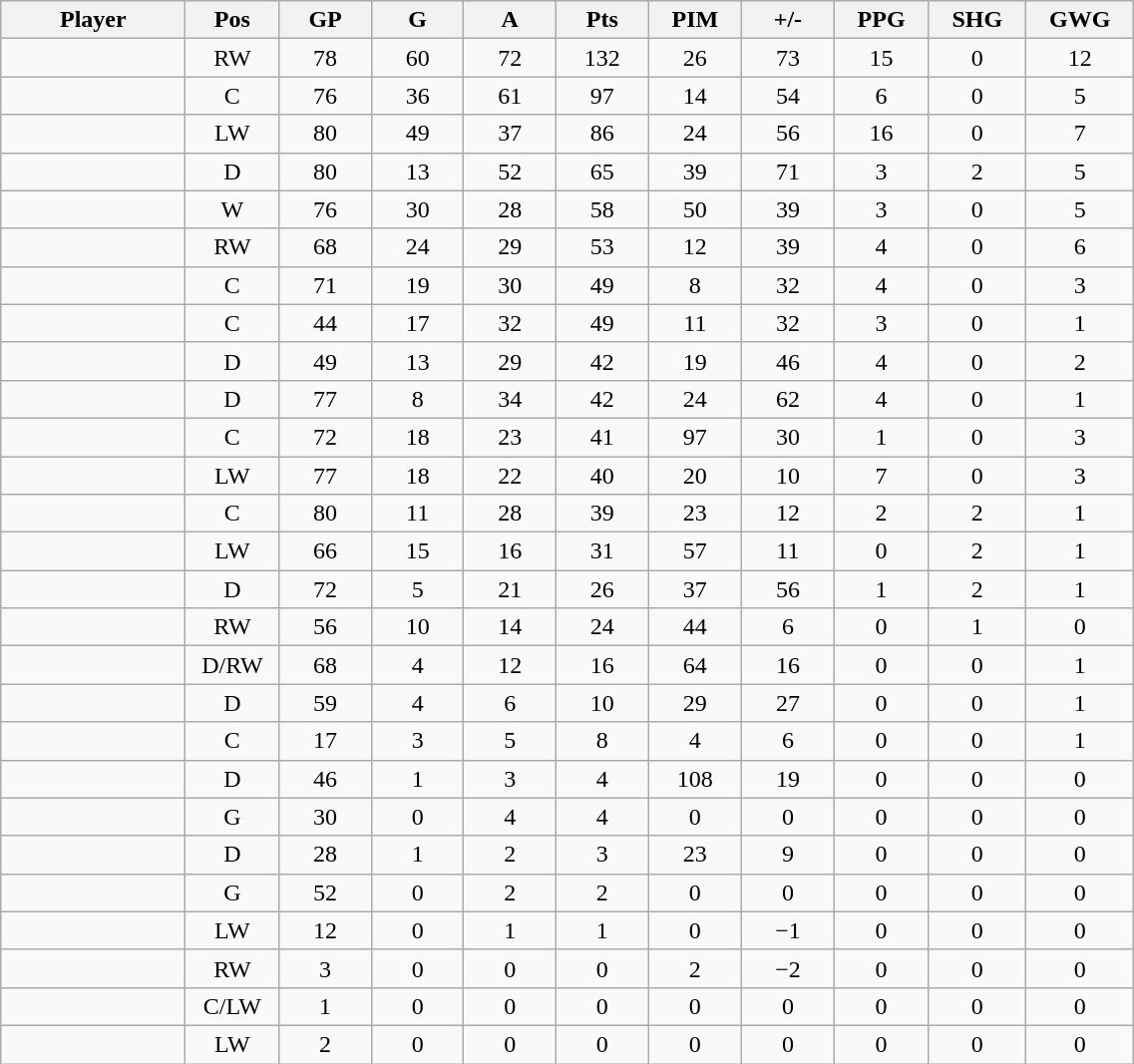<table class="wikitable sortable" width="60%">
<tr ALIGN="center">
<th bgcolor="#DDDDFF" width="10%">Player</th>
<th bgcolor="#DDDDFF" width="3%" title="Position">Pos</th>
<th bgcolor="#DDDDFF" width="5%" title="Games played">GP</th>
<th bgcolor="#DDDDFF" width="5%" title="Goals">G</th>
<th bgcolor="#DDDDFF" width="5%" title="Assists">A</th>
<th bgcolor="#DDDDFF" width="5%" title="Points">Pts</th>
<th bgcolor="#DDDDFF" width="5%" title="Penalties in Minutes">PIM</th>
<th bgcolor="#DDDDFF" width="5%" title="Plus/Minus">+/-</th>
<th bgcolor="#DDDDFF" width="5%" title="Power Play Goals">PPG</th>
<th bgcolor="#DDDDFF" width="5%" title="Short-handed Goals">SHG</th>
<th bgcolor="#DDDDFF" width="5%" title="Game-winning Goals">GWG</th>
</tr>
<tr align="center">
<td align="right"></td>
<td>RW</td>
<td>78</td>
<td>60</td>
<td>72</td>
<td>132</td>
<td>26</td>
<td>73</td>
<td>15</td>
<td>0</td>
<td>12</td>
</tr>
<tr align="center">
<td align="right"></td>
<td>C</td>
<td>76</td>
<td>36</td>
<td>61</td>
<td>97</td>
<td>14</td>
<td>54</td>
<td>6</td>
<td>0</td>
<td>5</td>
</tr>
<tr align="center">
<td align="right"></td>
<td>LW</td>
<td>80</td>
<td>49</td>
<td>37</td>
<td>86</td>
<td>24</td>
<td>56</td>
<td>16</td>
<td>0</td>
<td>7</td>
</tr>
<tr align="center">
<td align="right"></td>
<td>D</td>
<td>80</td>
<td>13</td>
<td>52</td>
<td>65</td>
<td>39</td>
<td>71</td>
<td>3</td>
<td>2</td>
<td>5</td>
</tr>
<tr align="center">
<td align="right"></td>
<td>W</td>
<td>76</td>
<td>30</td>
<td>28</td>
<td>58</td>
<td>50</td>
<td>39</td>
<td>3</td>
<td>0</td>
<td>5</td>
</tr>
<tr align="center">
<td align="right"></td>
<td>RW</td>
<td>68</td>
<td>24</td>
<td>29</td>
<td>53</td>
<td>12</td>
<td>39</td>
<td>4</td>
<td>0</td>
<td>6</td>
</tr>
<tr align="center">
<td align="right"></td>
<td>C</td>
<td>71</td>
<td>19</td>
<td>30</td>
<td>49</td>
<td>8</td>
<td>32</td>
<td>4</td>
<td>0</td>
<td>3</td>
</tr>
<tr align="center">
<td align="right"></td>
<td>C</td>
<td>44</td>
<td>17</td>
<td>32</td>
<td>49</td>
<td>11</td>
<td>32</td>
<td>3</td>
<td>0</td>
<td>1</td>
</tr>
<tr align="center">
<td align="right"></td>
<td>D</td>
<td>49</td>
<td>13</td>
<td>29</td>
<td>42</td>
<td>19</td>
<td>46</td>
<td>4</td>
<td>0</td>
<td>2</td>
</tr>
<tr align="center">
<td align="right"></td>
<td>D</td>
<td>77</td>
<td>8</td>
<td>34</td>
<td>42</td>
<td>24</td>
<td>62</td>
<td>4</td>
<td>0</td>
<td>1</td>
</tr>
<tr align="center">
<td align="right"></td>
<td>C</td>
<td>72</td>
<td>18</td>
<td>23</td>
<td>41</td>
<td>97</td>
<td>30</td>
<td>1</td>
<td>0</td>
<td>3</td>
</tr>
<tr align="center">
<td align="right"></td>
<td>LW</td>
<td>77</td>
<td>18</td>
<td>22</td>
<td>40</td>
<td>20</td>
<td>10</td>
<td>7</td>
<td>0</td>
<td>3</td>
</tr>
<tr align="center">
<td align="right"></td>
<td>C</td>
<td>80</td>
<td>11</td>
<td>28</td>
<td>39</td>
<td>23</td>
<td>12</td>
<td>2</td>
<td>2</td>
<td>1</td>
</tr>
<tr align="center">
<td align="right"></td>
<td>LW</td>
<td>66</td>
<td>15</td>
<td>16</td>
<td>31</td>
<td>57</td>
<td>11</td>
<td>0</td>
<td>2</td>
<td>1</td>
</tr>
<tr align="center">
<td align="right"></td>
<td>D</td>
<td>72</td>
<td>5</td>
<td>21</td>
<td>26</td>
<td>37</td>
<td>56</td>
<td>1</td>
<td>2</td>
<td>1</td>
</tr>
<tr align="center">
<td align="right"></td>
<td>RW</td>
<td>56</td>
<td>10</td>
<td>14</td>
<td>24</td>
<td>44</td>
<td>6</td>
<td>0</td>
<td>1</td>
<td>0</td>
</tr>
<tr align="center">
<td align="right"></td>
<td>D/RW</td>
<td>68</td>
<td>4</td>
<td>12</td>
<td>16</td>
<td>64</td>
<td>16</td>
<td>0</td>
<td>0</td>
<td>1</td>
</tr>
<tr align="center">
<td align="right"></td>
<td>D</td>
<td>59</td>
<td>4</td>
<td>6</td>
<td>10</td>
<td>29</td>
<td>27</td>
<td>0</td>
<td>0</td>
<td>1</td>
</tr>
<tr align="center">
<td align="right"></td>
<td>C</td>
<td>17</td>
<td>3</td>
<td>5</td>
<td>8</td>
<td>4</td>
<td>6</td>
<td>0</td>
<td>0</td>
<td>1</td>
</tr>
<tr align="center">
<td align="right"></td>
<td>D</td>
<td>46</td>
<td>1</td>
<td>3</td>
<td>4</td>
<td>108</td>
<td>19</td>
<td>0</td>
<td>0</td>
<td>0</td>
</tr>
<tr align="center">
<td align="right"></td>
<td>G</td>
<td>30</td>
<td>0</td>
<td>4</td>
<td>4</td>
<td>0</td>
<td>0</td>
<td>0</td>
<td>0</td>
<td>0</td>
</tr>
<tr align="center">
<td align="right"></td>
<td>D</td>
<td>28</td>
<td>1</td>
<td>2</td>
<td>3</td>
<td>23</td>
<td>9</td>
<td>0</td>
<td>0</td>
<td>0</td>
</tr>
<tr align="center">
<td align="right"></td>
<td>G</td>
<td>52</td>
<td>0</td>
<td>2</td>
<td>2</td>
<td>0</td>
<td>0</td>
<td>0</td>
<td>0</td>
<td>0</td>
</tr>
<tr align="center">
<td align="right"></td>
<td>LW</td>
<td>12</td>
<td>0</td>
<td>1</td>
<td>1</td>
<td>0</td>
<td>−1</td>
<td>0</td>
<td>0</td>
<td>0</td>
</tr>
<tr align="center">
<td align="right"></td>
<td>RW</td>
<td>3</td>
<td>0</td>
<td>0</td>
<td>0</td>
<td>2</td>
<td>−2</td>
<td>0</td>
<td>0</td>
<td>0</td>
</tr>
<tr align="center">
<td align="right"></td>
<td>C/LW</td>
<td>1</td>
<td>0</td>
<td>0</td>
<td>0</td>
<td>0</td>
<td>0</td>
<td>0</td>
<td>0</td>
<td>0</td>
</tr>
<tr align="center">
<td align="right"></td>
<td>LW</td>
<td>2</td>
<td>0</td>
<td>0</td>
<td>0</td>
<td>0</td>
<td>0</td>
<td>0</td>
<td>0</td>
<td>0</td>
</tr>
</table>
